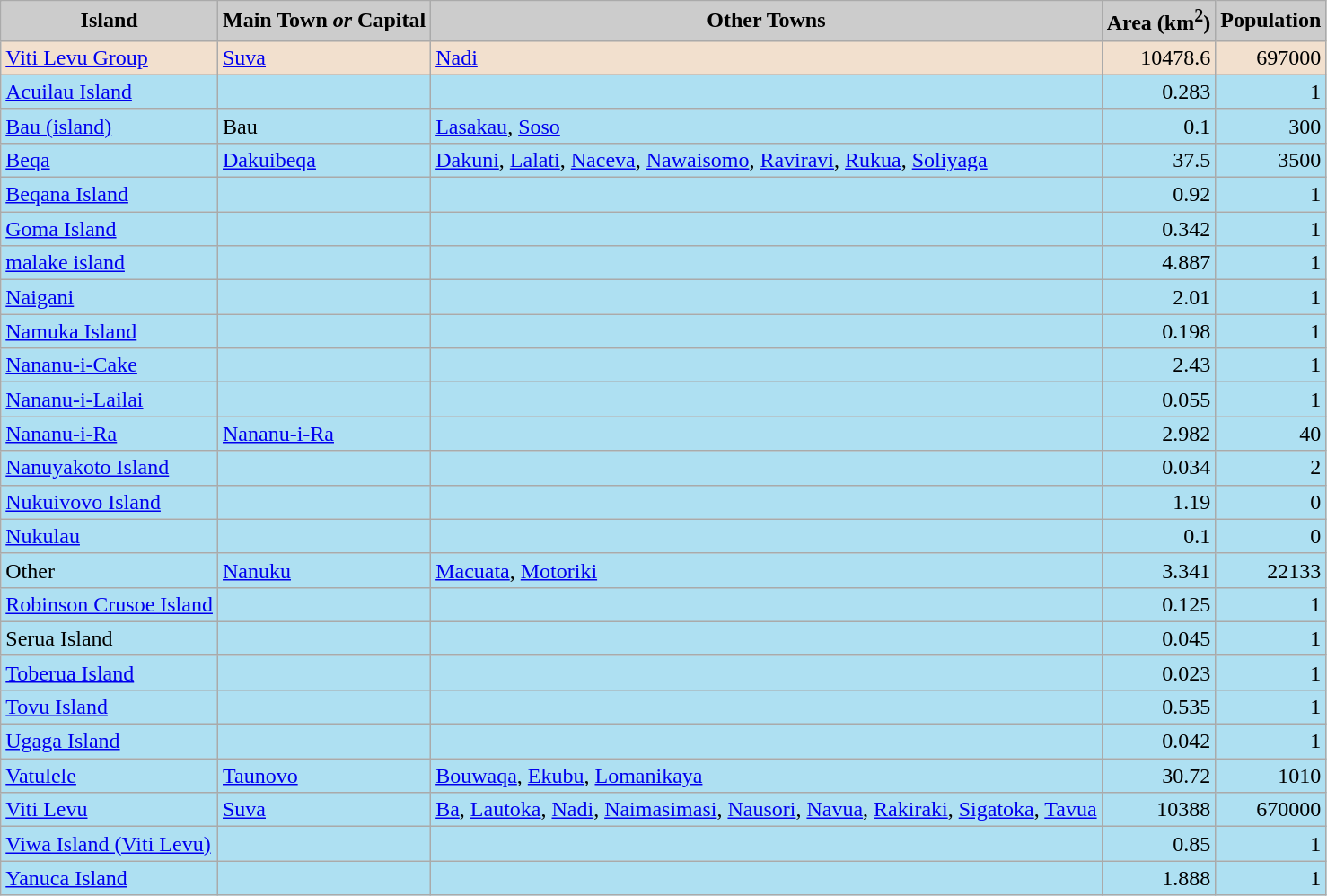<table class="wikitable sortable">
<tr>
<th style="background: #CCC;" class="unsortable">Island</th>
<th style="background: #CCC;" class="unsortable">Main Town <em>or</em> Capital</th>
<th style="background: #CCC;" class="unsortable">Other Towns</th>
<th style="background: #CCC;">Area (km<sup>2</sup>)</th>
<th style="background: #CCC;">Population</th>
</tr>
<tr style="background:#F2E0CE;">
<td><a href='#'>Viti Levu Group</a></td>
<td><a href='#'>Suva</a></td>
<td><a href='#'>Nadi</a></td>
<td align="right">10478.6</td>
<td align="right">697000</td>
</tr>
<tr style="background:#AEE0F2;">
<td><a href='#'>Acuilau Island</a></td>
<td></td>
<td></td>
<td align="right">0.283</td>
<td align="right">1</td>
</tr>
<tr style="background:#AEE0F2;">
<td><a href='#'>Bau (island)</a></td>
<td>Bau</td>
<td><a href='#'>Lasakau</a>, <a href='#'>Soso</a></td>
<td align="right">0.1</td>
<td align="right">300</td>
</tr>
<tr style="background:#AEE0F2;">
<td><a href='#'>Beqa</a></td>
<td><a href='#'>Dakuibeqa</a></td>
<td><a href='#'>Dakuni</a>, <a href='#'>Lalati</a>, <a href='#'>Naceva</a>, <a href='#'>Nawaisomo</a>, <a href='#'>Raviravi</a>, <a href='#'>Rukua</a>, <a href='#'>Soliyaga</a></td>
<td align="right">37.5</td>
<td align="right">3500</td>
</tr>
<tr style="background:#AEE0F2;">
<td><a href='#'>Beqana Island</a></td>
<td></td>
<td></td>
<td align="right">0.92</td>
<td align="right">1</td>
</tr>
<tr style="background:#AEE0F2;">
<td><a href='#'>Goma Island</a></td>
<td></td>
<td></td>
<td align="right">0.342</td>
<td align="right">1</td>
</tr>
<tr style="background:#AEE0F2;">
<td><a href='#'>malake island</a></td>
<td></td>
<td></td>
<td align="right">4.887</td>
<td align="right">1</td>
</tr>
<tr style="background:#AEE0F2;">
<td><a href='#'>Naigani</a></td>
<td></td>
<td></td>
<td align="right">2.01</td>
<td align="right">1</td>
</tr>
<tr style="background:#AEE0F2;">
<td><a href='#'>Namuka Island</a></td>
<td></td>
<td></td>
<td align="right">0.198</td>
<td align="right">1</td>
</tr>
<tr style="background:#AEE0F2;">
<td><a href='#'>Nananu-i-Cake</a></td>
<td></td>
<td></td>
<td align="right">2.43</td>
<td align="right">1</td>
</tr>
<tr style="background:#AEE0F2;">
<td><a href='#'>Nananu-i-Lailai</a></td>
<td></td>
<td></td>
<td align="right">0.055</td>
<td align="right">1</td>
</tr>
<tr style="background:#AEE0F2;">
<td><a href='#'>Nananu-i-Ra</a></td>
<td><a href='#'>Nananu-i-Ra</a></td>
<td></td>
<td align="right">2.982</td>
<td align="right">40</td>
</tr>
<tr style="background:#AEE0F2;">
<td><a href='#'>Nanuyakoto Island</a></td>
<td></td>
<td></td>
<td align="right">0.034</td>
<td align="right">2</td>
</tr>
<tr style="background:#AEE0F2;">
<td><a href='#'>Nukuivovo Island</a></td>
<td></td>
<td></td>
<td align="right">1.19</td>
<td align="right">0</td>
</tr>
<tr style="background:#AEE0F2;">
<td><a href='#'>Nukulau</a></td>
<td></td>
<td></td>
<td align="right">0.1</td>
<td align="right">0</td>
</tr>
<tr style="background:#AEE0F2;">
<td>Other</td>
<td><a href='#'>Nanuku</a></td>
<td><a href='#'>Macuata</a>, <a href='#'>Motoriki</a></td>
<td align="right">3.341</td>
<td align="right">22133</td>
</tr>
<tr style="background:#AEE0F2;">
<td><a href='#'>Robinson Crusoe Island</a></td>
<td></td>
<td></td>
<td align="right">0.125</td>
<td align="right">1</td>
</tr>
<tr style="background:#AEE0F2;">
<td>Serua Island</td>
<td></td>
<td></td>
<td align="right">0.045</td>
<td align="right">1</td>
</tr>
<tr style="background:#AEE0F2;">
<td><a href='#'>Toberua Island</a></td>
<td></td>
<td></td>
<td align="right">0.023</td>
<td align="right">1</td>
</tr>
<tr style="background:#AEE0F2;">
<td><a href='#'>Tovu Island</a></td>
<td></td>
<td></td>
<td align="right">0.535</td>
<td align="right">1</td>
</tr>
<tr style="background:#AEE0F2;">
<td><a href='#'>Ugaga Island</a></td>
<td></td>
<td></td>
<td align="right">0.042</td>
<td align="right">1</td>
</tr>
<tr style="background:#AEE0F2;">
<td><a href='#'>Vatulele</a></td>
<td><a href='#'>Taunovo</a></td>
<td><a href='#'>Bouwaqa</a>, <a href='#'>Ekubu</a>, <a href='#'>Lomanikaya</a></td>
<td align="right">30.72</td>
<td align="right">1010</td>
</tr>
<tr style="background:#AEE0F2;">
<td><a href='#'>Viti Levu</a></td>
<td><a href='#'>Suva</a></td>
<td><a href='#'>Ba</a>, <a href='#'>Lautoka</a>, <a href='#'>Nadi</a>, <a href='#'>Naimasimasi</a>, <a href='#'>Nausori</a>, <a href='#'>Navua</a>, <a href='#'>Rakiraki</a>, <a href='#'>Sigatoka</a>, <a href='#'>Tavua</a></td>
<td align="right">10388</td>
<td align="right">670000</td>
</tr>
<tr style="background:#AEE0F2;">
<td><a href='#'>Viwa Island (Viti Levu)</a></td>
<td></td>
<td></td>
<td align="right">0.85</td>
<td align="right">1</td>
</tr>
<tr style="background:#AEE0F2;">
<td><a href='#'>Yanuca Island</a></td>
<td></td>
<td></td>
<td align="right">1.888</td>
<td align="right">1</td>
</tr>
</table>
